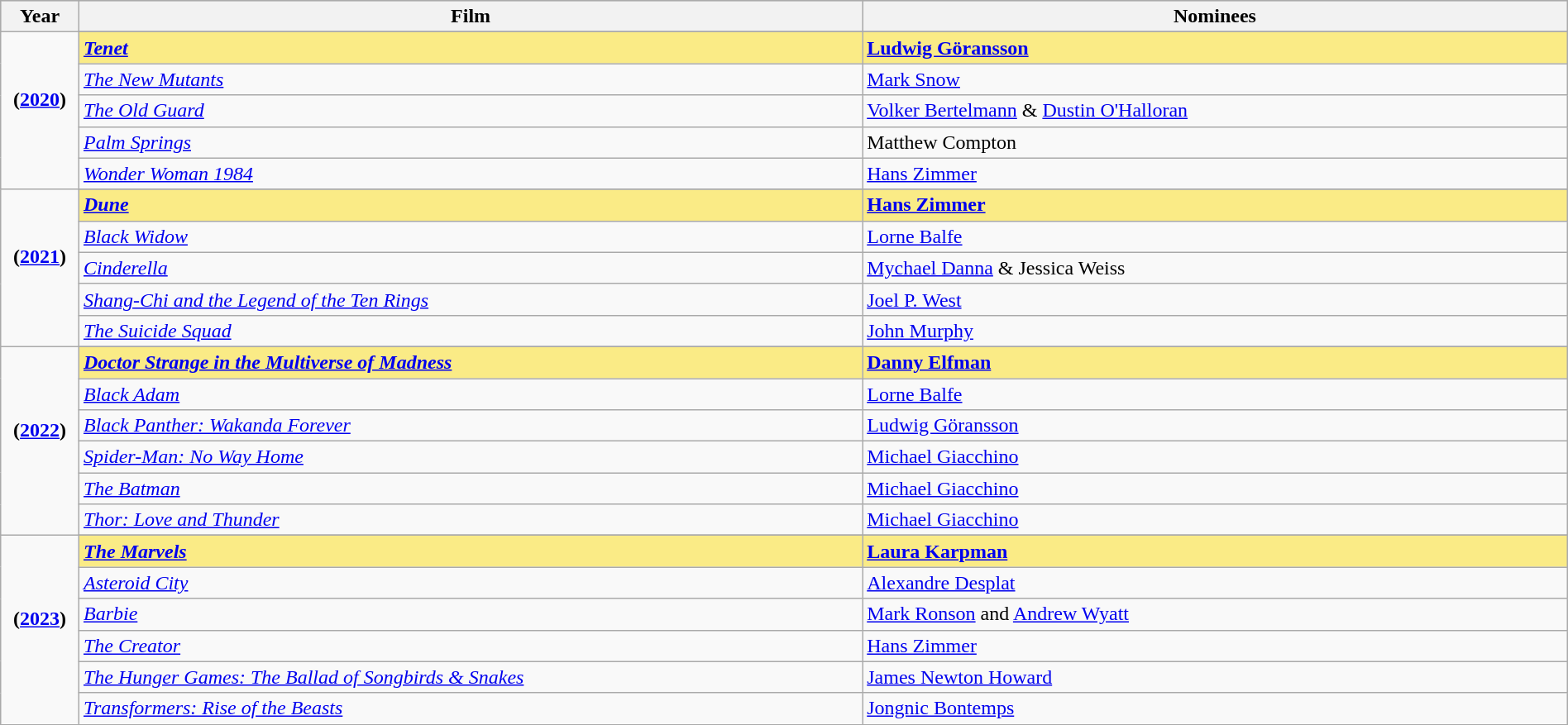<table class="wikitable" style="width:100%">
<tr bgcolor="#bebebe">
<th width="5%">Year</th>
<th width="50%">Film</th>
<th width="45%">Nominees</th>
</tr>
<tr>
<td rowspan=6 style="text-align:center"><strong>(<a href='#'>2020</a>)</strong><br> <br></td>
</tr>
<tr style="background:#FAEB86">
<td><strong><em><a href='#'>Tenet</a></em></strong></td>
<td><strong><a href='#'>Ludwig Göransson</a></strong></td>
</tr>
<tr>
<td><em><a href='#'>The New Mutants</a></em></td>
<td><a href='#'>Mark Snow</a></td>
</tr>
<tr>
<td><em><a href='#'>The Old Guard</a></em></td>
<td><a href='#'>Volker Bertelmann</a> & <a href='#'>Dustin O'Halloran</a></td>
</tr>
<tr>
<td><em><a href='#'>Palm Springs</a></em></td>
<td>Matthew Compton</td>
</tr>
<tr>
<td><em><a href='#'>Wonder Woman 1984</a></em></td>
<td><a href='#'>Hans Zimmer</a></td>
</tr>
<tr>
<td rowspan=6 style="text-align:center"><strong>(<a href='#'>2021</a>)</strong><br> <br></td>
</tr>
<tr style="background:#FAEB86">
<td><strong><em><a href='#'>Dune</a></em></strong></td>
<td><strong><a href='#'>Hans Zimmer</a></strong></td>
</tr>
<tr>
<td><em><a href='#'>Black Widow</a></em></td>
<td><a href='#'>Lorne Balfe</a></td>
</tr>
<tr>
<td><em><a href='#'>Cinderella</a></em></td>
<td><a href='#'>Mychael Danna</a> & Jessica Weiss</td>
</tr>
<tr>
<td><em><a href='#'>Shang-Chi and the Legend of the Ten Rings</a></em></td>
<td><a href='#'>Joel P. West</a></td>
</tr>
<tr>
<td><em><a href='#'>The Suicide Squad</a></em></td>
<td><a href='#'>John Murphy</a></td>
</tr>
<tr>
<td rowspan=7 style="text-align:center"><strong>(<a href='#'>2022</a>)</strong><br> <br></td>
</tr>
<tr style="background:#FAEB86">
<td><strong><em><a href='#'>Doctor Strange in the Multiverse of Madness</a></em></strong></td>
<td><strong><a href='#'>Danny Elfman</a></strong></td>
</tr>
<tr>
<td><em><a href='#'>Black Adam</a></em></td>
<td><a href='#'>Lorne Balfe</a></td>
</tr>
<tr>
<td><em><a href='#'>Black Panther: Wakanda Forever</a></em></td>
<td><a href='#'>Ludwig Göransson</a></td>
</tr>
<tr>
<td><em><a href='#'>Spider-Man: No Way Home</a></em></td>
<td><a href='#'>Michael Giacchino</a></td>
</tr>
<tr>
<td><em><a href='#'>The Batman</a></em></td>
<td><a href='#'>Michael Giacchino</a></td>
</tr>
<tr>
<td><em><a href='#'>Thor: Love and Thunder</a></em></td>
<td><a href='#'>Michael Giacchino</a></td>
</tr>
<tr>
<td rowspan=7 style="text-align:center"><strong>(<a href='#'>2023</a>)</strong><br> <br></td>
</tr>
<tr style="background:#FAEB86">
<td><strong><em><a href='#'>The Marvels</a></em></strong></td>
<td><strong><a href='#'>Laura Karpman</a></strong></td>
</tr>
<tr>
<td><em><a href='#'>Asteroid City</a></em></td>
<td><a href='#'>Alexandre Desplat</a></td>
</tr>
<tr>
<td><em><a href='#'>Barbie</a></em></td>
<td><a href='#'>Mark Ronson</a> and <a href='#'>Andrew Wyatt</a></td>
</tr>
<tr>
<td><em><a href='#'>The Creator</a></em></td>
<td><a href='#'>Hans Zimmer</a></td>
</tr>
<tr>
<td><em><a href='#'>The Hunger Games: The Ballad of Songbirds & Snakes</a></em></td>
<td><a href='#'>James Newton Howard</a></td>
</tr>
<tr>
<td><em><a href='#'>Transformers: Rise of the Beasts</a></em></td>
<td><a href='#'>Jongnic Bontemps</a></td>
</tr>
</table>
